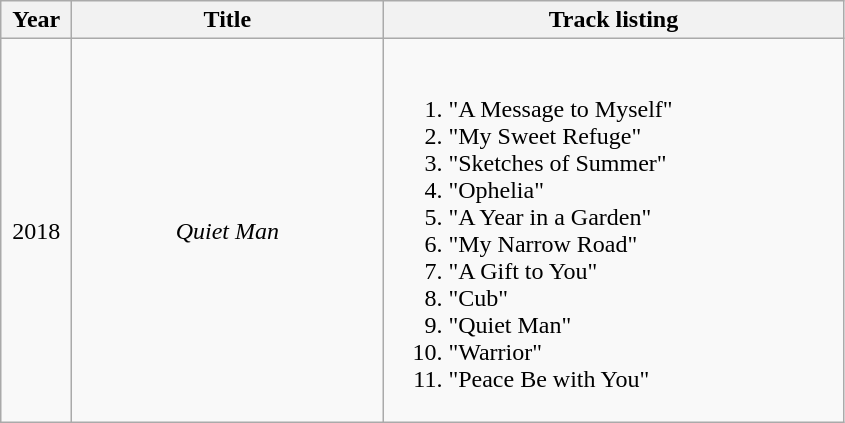<table class="wikitable">
<tr>
<th width="40">Year</th>
<th width="200">Title</th>
<th width="300">Track listing</th>
</tr>
<tr>
<td align="center">2018</td>
<td align="center"><em>Quiet Man</em></td>
<td><br><ol><li>"A Message to Myself"</li><li>"My Sweet Refuge"</li><li>"Sketches of Summer"</li><li>"Ophelia"</li><li>"A Year in a Garden"</li><li>"My Narrow Road"</li><li>"A Gift to You"</li><li>"Cub"</li><li>"Quiet Man"</li><li>"Warrior"</li><li>"Peace Be with You"</li></ol></td>
</tr>
</table>
